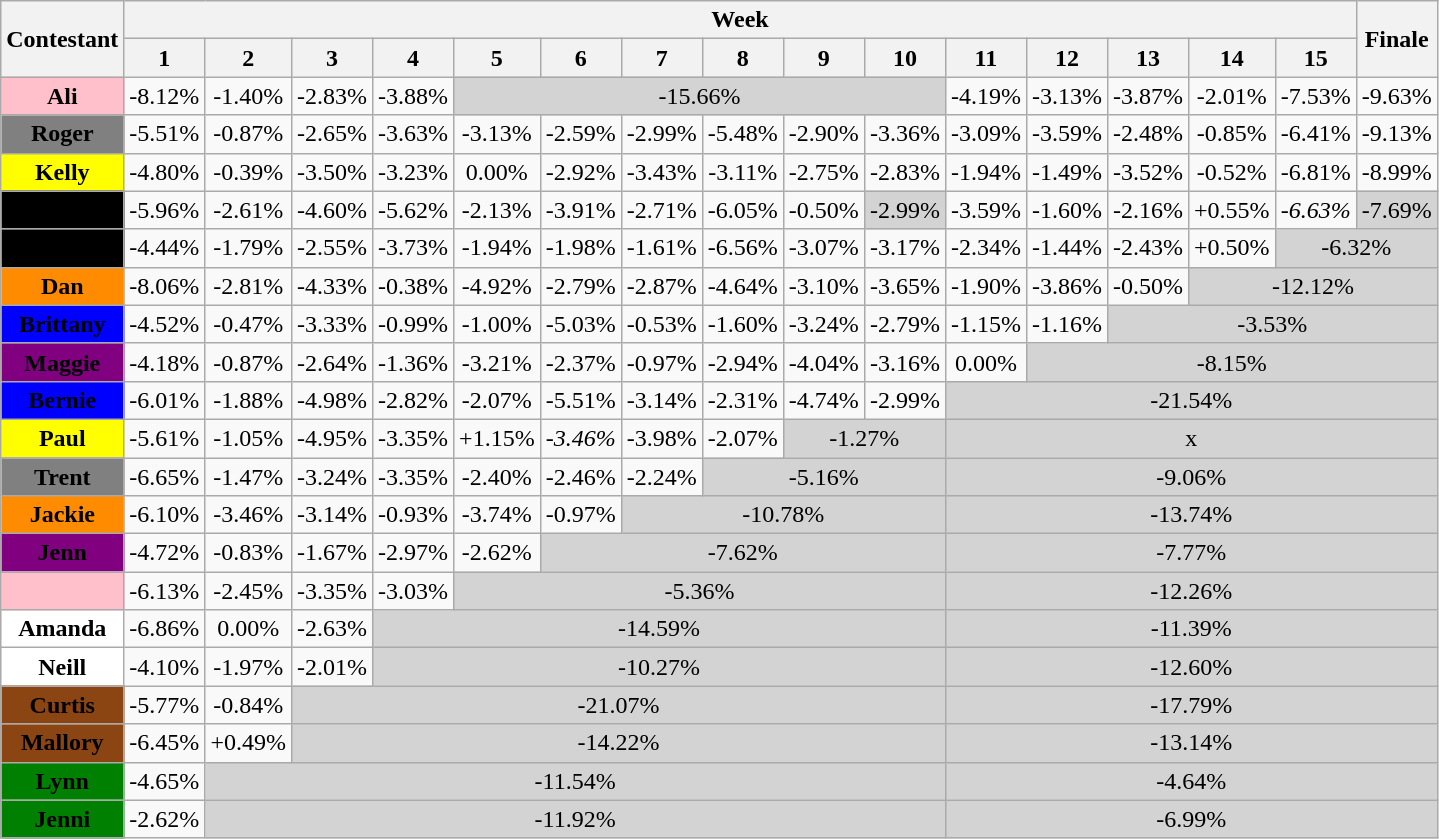<table class="wikitable" style="text-align:center">
<tr>
<th rowspan=2>Contestant</th>
<th colspan=15>Week</th>
<th rowspan=2>Finale</th>
</tr>
<tr>
<th>1</th>
<th>2</th>
<th>3</th>
<th>4</th>
<th>5</th>
<th>6</th>
<th>7</th>
<th>8</th>
<th>9</th>
<th>10</th>
<th>11</th>
<th>12</th>
<th>13</th>
<th>14</th>
<th>15</th>
</tr>
<tr>
<td bgcolor="pink"><strong>Ali</strong></td>
<td>-8.12%</td>
<td>-1.40%</td>
<td>-2.83%</td>
<td>-3.88%</td>
<td bgcolor="lightgrey" colspan=6>-15.66%</td>
<td>-4.19%</td>
<td>-3.13%</td>
<td>-3.87%</td>
<td>-2.01%</td>
<td>-7.53%</td>
<td>-9.63%</td>
</tr>
<tr>
<td bgcolor="gray"><strong>Roger</strong></td>
<td>-5.51%</td>
<td>-0.87%</td>
<td>-2.65%</td>
<td>-3.63%</td>
<td>-3.13%</td>
<td>-2.59%</td>
<td>-2.99%</td>
<td>-5.48%</td>
<td>-2.90%</td>
<td>-3.36%</td>
<td>-3.09%</td>
<td>-3.59%</td>
<td>-2.48%</td>
<td>-0.85%</td>
<td>-6.41%</td>
<td>-9.13%</td>
</tr>
<tr>
<td bgcolor="yellow"><span><strong>Kelly</strong></span></td>
<td>-4.80%</td>
<td>-0.39%</td>
<td>-3.50%</td>
<td>-3.23%</td>
<td>0.00%</td>
<td>-2.92%</td>
<td>-3.43%</td>
<td>-3.11%</td>
<td>-2.75%</td>
<td>-2.83%</td>
<td>-1.94%</td>
<td>-1.49%</td>
<td>-3.52%</td>
<td>-0.52%</td>
<td>-6.81%</td>
<td>-8.99%</td>
</tr>
<tr>
<td bgcolor="black"><span><strong>Mark</strong></span></td>
<td>-5.96%</td>
<td>-2.61%</td>
<td>-4.60%</td>
<td>-5.62%</td>
<td>-2.13%</td>
<td>-3.91%</td>
<td>-2.71%</td>
<td>-6.05%</td>
<td>-0.50%</td>
<td bgcolor="lightgrey">-2.99%</td>
<td>-3.59%</td>
<td>-1.60%</td>
<td>-2.16%</td>
<td>+0.55%</td>
<td><em>-6.63%</em></td>
<td bgcolor="lightgrey">-7.69%</td>
</tr>
<tr>
<td bgcolor="black"><span><strong>Jay</strong></span></td>
<td>-4.44%</td>
<td>-1.79%</td>
<td>-2.55%</td>
<td>-3.73%</td>
<td>-1.94%</td>
<td>-1.98%</td>
<td>-1.61%</td>
<td>-6.56%</td>
<td>-3.07%</td>
<td>-3.17%</td>
<td>-2.34%</td>
<td>-1.44%</td>
<td>-2.43%</td>
<td>+0.50%</td>
<td bgcolor="lightgrey" colspan=2>-6.32%</td>
</tr>
<tr>
<td bgcolor="darkorange"><span><strong>Dan</strong></span></td>
<td>-8.06%</td>
<td>-2.81%</td>
<td>-4.33%</td>
<td>-0.38%</td>
<td>-4.92%</td>
<td>-2.79%</td>
<td>-2.87%</td>
<td>-4.64%</td>
<td>-3.10%</td>
<td>-3.65%</td>
<td>-1.90%</td>
<td>-3.86%</td>
<td>-0.50%</td>
<td bgcolor="lightgrey" colspan=3>-12.12%</td>
</tr>
<tr>
<td bgcolor="blue"><span><strong>Brittany</strong></span></td>
<td>-4.52%</td>
<td>-0.47%</td>
<td>-3.33%</td>
<td>-0.99%</td>
<td>-1.00%</td>
<td>-5.03%</td>
<td>-0.53%</td>
<td>-1.60%</td>
<td>-3.24%</td>
<td>-2.79%</td>
<td>-1.15%</td>
<td>-1.16%</td>
<td bgcolor="lightgrey" colspan=4>-3.53%</td>
</tr>
<tr>
<td bgcolor="purple"><span><strong>Maggie</strong></span></td>
<td>-4.18%</td>
<td>-0.87%</td>
<td>-2.64%</td>
<td>-1.36%</td>
<td>-3.21%</td>
<td>-2.37%</td>
<td>-0.97%</td>
<td>-2.94%</td>
<td>-4.04%</td>
<td>-3.16%</td>
<td>0.00%</td>
<td bgcolor="lightgrey" colspan=5>-8.15%</td>
</tr>
<tr>
<td bgcolor="blue"><span><strong>Bernie</strong></span></td>
<td>-6.01%</td>
<td>-1.88%</td>
<td>-4.98%</td>
<td>-2.82%</td>
<td>-2.07%</td>
<td>-5.51%</td>
<td>-3.14%</td>
<td>-2.31%</td>
<td>-4.74%</td>
<td>-2.99%</td>
<td bgcolor="lightgrey" colspan=6>-21.54%</td>
</tr>
<tr>
<td bgcolor="yellow"><span><strong>Paul</strong></span></td>
<td>-5.61%</td>
<td>-1.05%</td>
<td>-4.95%</td>
<td>-3.35%</td>
<td>+1.15%</td>
<td><em>-3.46%</em></td>
<td>-3.98%</td>
<td>-2.07%</td>
<td bgcolor="lightgrey" colspan=2>-1.27%</td>
<td bgcolor="lightgrey" colspan=6>x</td>
</tr>
<tr>
<td bgcolor="gray"><strong>Trent</strong></td>
<td>-6.65%</td>
<td>-1.47%</td>
<td>-3.24%</td>
<td>-3.35%</td>
<td>-2.40%</td>
<td>-2.46%</td>
<td>-2.24%</td>
<td bgcolor="lightgrey" colspan=3>-5.16%</td>
<td bgcolor="lightgrey" colspan=6>-9.06%</td>
</tr>
<tr>
<td bgcolor="darkorange"><span><strong>Jackie</strong></span></td>
<td>-6.10%</td>
<td>-3.46%</td>
<td>-3.14%</td>
<td>-0.93%</td>
<td>-3.74%</td>
<td>-0.97%</td>
<td bgcolor="lightgrey" colspan=4>-10.78%</td>
<td bgcolor="lightgrey" colspan=6>-13.74%</td>
</tr>
<tr>
<td bgcolor="purple"><span><strong>Jenn</strong></span></td>
<td>-4.72%</td>
<td>-0.83%</td>
<td>-1.67%</td>
<td>-2.97%</td>
<td>-2.62%</td>
<td bgcolor="lightgrey" colspan=5>-7.62%</td>
<td bgcolor="lightgrey" colspan=6>-7.77%</td>
</tr>
<tr>
<td bgcolor="pink"><strong></strong></td>
<td>-6.13%</td>
<td>-2.45%</td>
<td>-3.35%</td>
<td>-3.03%</td>
<td bgcolor="lightgrey" colspan=6>-5.36%</td>
<td bgcolor="lightgrey" colspan=6>-12.26%</td>
</tr>
<tr>
<td bgcolor="white"><strong>Amanda</strong></td>
<td>-6.86%</td>
<td>0.00%</td>
<td>-2.63%</td>
<td bgcolor="lightgrey" colspan=7>-14.59%</td>
<td bgcolor="lightgrey" colspan=6>-11.39%</td>
</tr>
<tr>
<td bgcolor="white"><strong>Neill</strong></td>
<td>-4.10%</td>
<td>-1.97%</td>
<td>-2.01%</td>
<td bgcolor="lightgrey" colspan=7>-10.27%</td>
<td bgcolor="lightgrey" colspan=6>-12.60%</td>
</tr>
<tr>
<td bgcolor="saddlebrown"><span><strong>Curtis</strong></span></td>
<td>-5.77%</td>
<td>-0.84%</td>
<td bgcolor="lightgrey" colspan=8>-21.07%</td>
<td bgcolor="lightgrey" colspan=6>-17.79%</td>
</tr>
<tr>
<td bgcolor="saddlebrown"><span><strong>Mallory</strong></span></td>
<td>-6.45%</td>
<td>+0.49%</td>
<td bgcolor="lightgrey" colspan=8>-14.22%</td>
<td bgcolor="lightgrey" colspan=6>-13.14%</td>
</tr>
<tr>
<td bgcolor="green"><span><strong>Lynn</strong></span></td>
<td>-4.65%</td>
<td bgcolor="lightgrey" colspan=9>-11.54%</td>
<td bgcolor="lightgrey" colspan=6>-4.64%</td>
</tr>
<tr>
<td bgcolor="green"><span><strong>Jenni</strong></span></td>
<td>-2.62%</td>
<td bgcolor="lightgrey" colspan=9>-11.92%</td>
<td bgcolor="lightgrey" colspan=6>-6.99%</td>
</tr>
</table>
